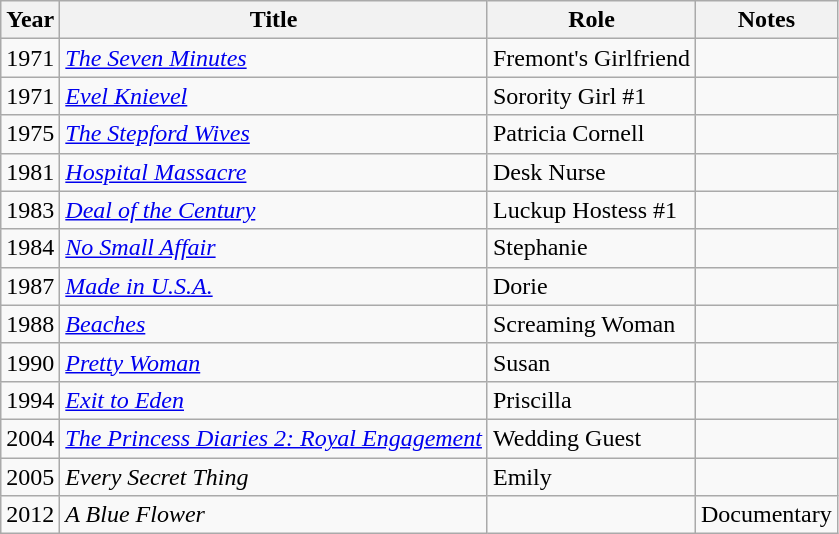<table class="wikitable sortable">
<tr>
<th>Year</th>
<th>Title</th>
<th>Role</th>
<th>Notes</th>
</tr>
<tr>
<td>1971</td>
<td><a href='#'><em>The Seven Minutes</em></a></td>
<td>Fremont's Girlfriend</td>
<td></td>
</tr>
<tr>
<td>1971</td>
<td><a href='#'><em>Evel Knievel</em></a></td>
<td>Sorority Girl #1</td>
<td></td>
</tr>
<tr>
<td>1975</td>
<td><a href='#'><em>The Stepford Wives</em></a></td>
<td>Patricia Cornell</td>
<td></td>
</tr>
<tr>
<td>1981</td>
<td><em><a href='#'>Hospital Massacre</a></em></td>
<td>Desk Nurse</td>
<td></td>
</tr>
<tr>
<td>1983</td>
<td><em><a href='#'>Deal of the Century</a></em></td>
<td>Luckup Hostess #1</td>
<td></td>
</tr>
<tr>
<td>1984</td>
<td><em><a href='#'>No Small Affair</a></em></td>
<td>Stephanie</td>
<td></td>
</tr>
<tr>
<td>1987</td>
<td><a href='#'><em>Made in U.S.A.</em></a></td>
<td>Dorie</td>
<td></td>
</tr>
<tr>
<td>1988</td>
<td><a href='#'><em>Beaches</em></a></td>
<td>Screaming Woman</td>
<td></td>
</tr>
<tr>
<td>1990</td>
<td><em><a href='#'>Pretty Woman</a></em></td>
<td>Susan</td>
<td></td>
</tr>
<tr>
<td>1994</td>
<td><a href='#'><em>Exit to Eden</em></a></td>
<td>Priscilla</td>
<td></td>
</tr>
<tr>
<td>2004</td>
<td><em><a href='#'>The Princess Diaries 2: Royal Engagement</a></em></td>
<td>Wedding Guest</td>
<td></td>
</tr>
<tr>
<td>2005</td>
<td><em>Every Secret Thing</em></td>
<td>Emily</td>
<td></td>
</tr>
<tr>
<td>2012</td>
<td><em>A Blue Flower</em></td>
<td></td>
<td>Documentary</td>
</tr>
</table>
